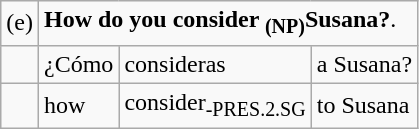<table class="wikitable">
<tr>
<td>(e)</td>
<td colspan= "3"><strong>How do you consider <sub>(NP)</sub>Susana?</strong>.</td>
</tr>
<tr>
<td></td>
<td>¿Cómo</td>
<td>consideras</td>
<td>a Susana?</td>
</tr>
<tr>
<td></td>
<td>how</td>
<td>consider<sub>-PRES.2.SG</sub></td>
<td>to Susana</td>
</tr>
</table>
